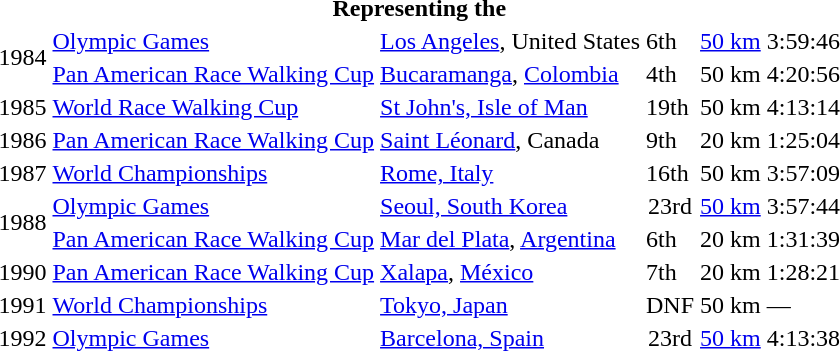<table>
<tr>
<th colspan="6">Representing the </th>
</tr>
<tr>
<td rowspan=2>1984</td>
<td><a href='#'>Olympic Games</a></td>
<td><a href='#'>Los Angeles</a>, United States</td>
<td>6th</td>
<td><a href='#'>50 km</a></td>
<td>3:59:46</td>
</tr>
<tr>
<td><a href='#'>Pan American Race Walking Cup</a></td>
<td><a href='#'>Bucaramanga</a>, <a href='#'>Colombia</a></td>
<td>4th</td>
<td>50 km</td>
<td>4:20:56</td>
</tr>
<tr>
<td>1985</td>
<td><a href='#'>World Race Walking Cup</a></td>
<td><a href='#'>St John's, Isle of Man</a></td>
<td>19th</td>
<td>50 km</td>
<td>4:13:14</td>
</tr>
<tr>
<td>1986</td>
<td><a href='#'>Pan American Race Walking Cup</a></td>
<td><a href='#'>Saint Léonard</a>, Canada</td>
<td>9th</td>
<td>20 km</td>
<td>1:25:04</td>
</tr>
<tr>
<td>1987</td>
<td><a href='#'>World Championships</a></td>
<td><a href='#'>Rome, Italy</a></td>
<td>16th</td>
<td>50 km</td>
<td>3:57:09</td>
</tr>
<tr>
<td rowspan=2>1988</td>
<td><a href='#'>Olympic Games</a></td>
<td><a href='#'>Seoul, South Korea</a></td>
<td align="center">23rd</td>
<td><a href='#'>50 km</a></td>
<td>3:57:44</td>
</tr>
<tr>
<td><a href='#'>Pan American Race Walking Cup</a></td>
<td><a href='#'>Mar del Plata</a>, <a href='#'>Argentina</a></td>
<td>6th</td>
<td>20 km</td>
<td>1:31:39</td>
</tr>
<tr>
<td>1990</td>
<td><a href='#'>Pan American Race Walking Cup</a></td>
<td><a href='#'>Xalapa</a>, <a href='#'>México</a></td>
<td>7th</td>
<td>20 km</td>
<td>1:28:21</td>
</tr>
<tr>
<td>1991</td>
<td><a href='#'>World Championships</a></td>
<td><a href='#'>Tokyo, Japan</a></td>
<td align="center">DNF</td>
<td>50 km</td>
<td>—</td>
</tr>
<tr>
<td>1992</td>
<td><a href='#'>Olympic Games</a></td>
<td><a href='#'>Barcelona, Spain</a></td>
<td align="center">23rd</td>
<td><a href='#'>50 km</a></td>
<td>4:13:38</td>
</tr>
</table>
